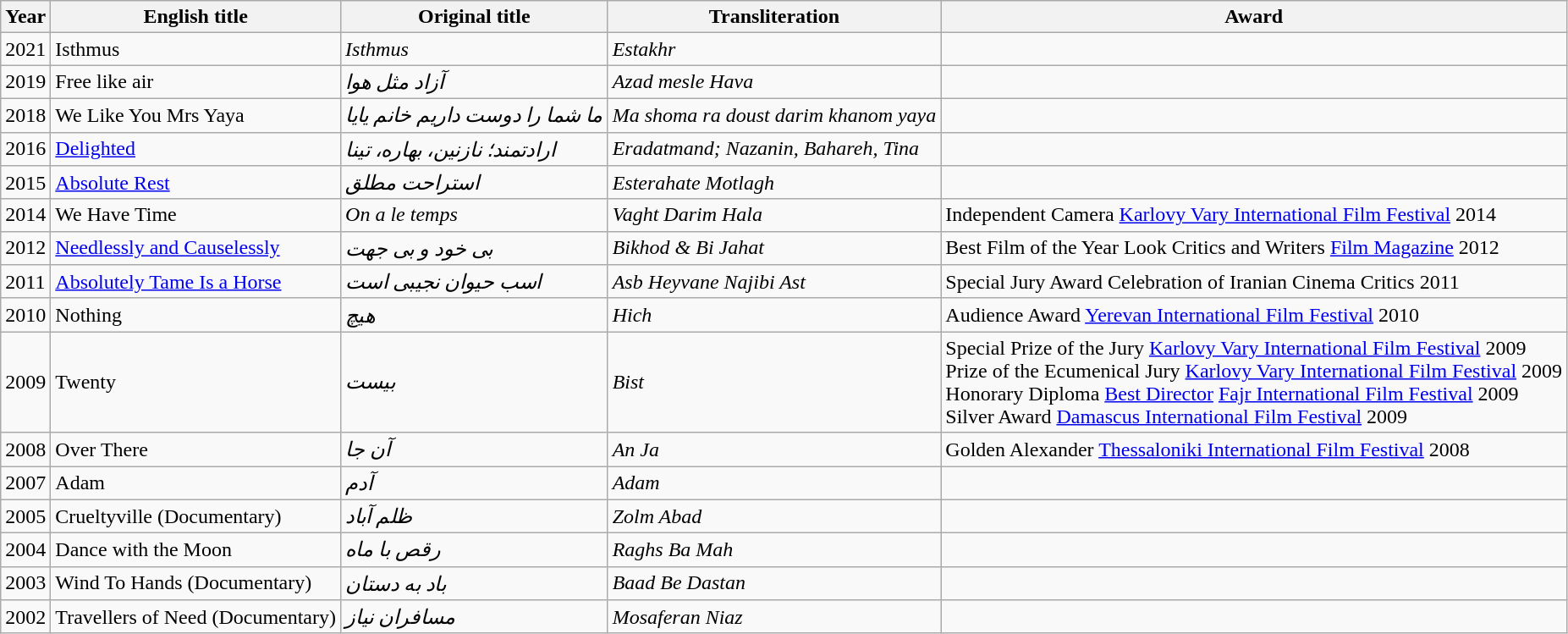<table class="wikitable" align=center>
<tr>
<th>Year</th>
<th>English title</th>
<th>Original title</th>
<th>Transliteration</th>
<th>Award</th>
</tr>
<tr>
<td>2021</td>
<td>Isthmus</td>
<td><em>Isthmus</em></td>
<td><em>Estakhr</em></td>
<td></td>
</tr>
<tr>
<td>2019</td>
<td>Free like air</td>
<td><em>آزاد مثل هوا</em></td>
<td><em>Azad mesle Hava</em></td>
<td></td>
</tr>
<tr>
<td>2018</td>
<td>We Like You Mrs Yaya</td>
<td><em>ما شما را دوست داریم خانم یایا</em></td>
<td><em>Ma shoma ra doust darim khanom yaya</em></td>
<td></td>
</tr>
<tr>
<td>2016</td>
<td><a href='#'>Delighted</a></td>
<td><em>ارادتمند؛ نازنین، بهاره، تینا</em></td>
<td><em>Eradatmand; Nazanin, Bahareh, Tina</em></td>
<td></td>
</tr>
<tr>
<td>2015</td>
<td><a href='#'>Absolute Rest</a></td>
<td><em>استراحت مطلق</em></td>
<td><em>Esterahate Motlagh</em></td>
<td></td>
</tr>
<tr>
<td>2014</td>
<td>We Have Time</td>
<td><em>On a le temps</em></td>
<td><em>Vaght Darim Hala</em></td>
<td>Independent Camera <a href='#'>Karlovy Vary International Film Festival</a> 2014</td>
</tr>
<tr>
<td>2012</td>
<td><a href='#'>Needlessly and Causelessly</a></td>
<td><em>بی خود و بی جهت</em></td>
<td><em>Bikhod & Bi Jahat</em></td>
<td>Best Film of the Year Look Critics and Writers <a href='#'>Film Magazine</a> 2012</td>
</tr>
<tr>
<td>2011</td>
<td><a href='#'>Absolutely Tame Is a Horse</a></td>
<td><em>اسب حیوان نجیبی است</em></td>
<td><em> Asb Heyvane Najibi Ast</em></td>
<td>Special Jury Award Celebration of Iranian Cinema Critics 2011</td>
</tr>
<tr>
<td>2010</td>
<td>Nothing</td>
<td><em>هیچ</em></td>
<td><em>Hich</em></td>
<td>Audience Award <a href='#'>Yerevan International Film Festival</a> 2010</td>
</tr>
<tr>
<td>2009</td>
<td>Twenty</td>
<td><em>بیست</em></td>
<td><em>Bist</em></td>
<td>Special Prize of the Jury <a href='#'>Karlovy Vary International Film Festival</a> 2009<br>Prize of the Ecumenical Jury <a href='#'>Karlovy Vary International Film Festival</a> 2009<br> Honorary Diploma <a href='#'>Best Director</a> <a href='#'>Fajr International Film Festival</a> 2009<br>Silver Award <a href='#'>Damascus International Film Festival</a> 2009</td>
</tr>
<tr>
<td>2008</td>
<td>Over There</td>
<td><em> آن جا</em></td>
<td><em>An Ja</em></td>
<td>Golden Alexander <a href='#'>Thessaloniki International Film Festival</a> 2008</td>
</tr>
<tr>
<td>2007</td>
<td>Adam</td>
<td><em>آدم</em></td>
<td><em>Adam</em></td>
<td></td>
</tr>
<tr>
<td>2005</td>
<td>Crueltyville (Documentary)</td>
<td><em>ظلم آباد</em></td>
<td><em>Zolm Abad</em></td>
<td></td>
</tr>
<tr>
<td>2004</td>
<td>Dance with the Moon</td>
<td><em>رقص با ماه</em></td>
<td><em>Raghs Ba Mah</em></td>
<td></td>
</tr>
<tr>
<td>2003</td>
<td>Wind To Hands (Documentary)</td>
<td><em>باد به دستان</em></td>
<td><em>Baad Be Dastan</em></td>
<td></td>
</tr>
<tr>
<td>2002</td>
<td>Travellers of Need (Documentary)</td>
<td><em>مسافران نیاز</em></td>
<td><em>Mosaferan Niaz</em></td>
<td></td>
</tr>
</table>
